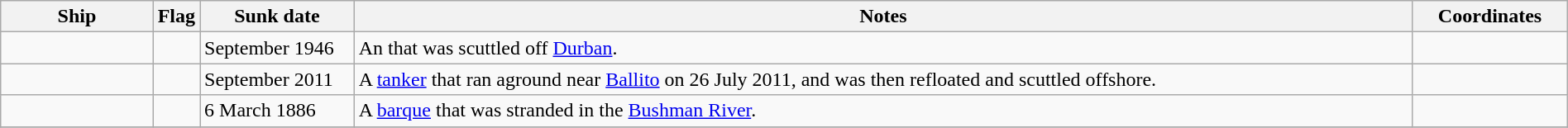<table class=wikitable | style = "width:100%">
<tr>
<th style="width:10%">Ship</th>
<th>Flag</th>
<th style="width:10%">Sunk date</th>
<th style="width:70%">Notes</th>
<th style="width:10%">Coordinates</th>
</tr>
<tr>
<td></td>
<td></td>
<td>September 1946</td>
<td>An  that was scuttled off <a href='#'>Durban</a>.</td>
<td></td>
</tr>
<tr>
<td></td>
<td></td>
<td>September 2011</td>
<td>A <a href='#'>tanker</a> that ran aground near <a href='#'>Ballito</a> on 26 July 2011, and was then refloated and scuttled offshore.</td>
<td></td>
</tr>
<tr>
<td></td>
<td></td>
<td>6 March 1886</td>
<td>A <a href='#'>barque</a> that was stranded in the <a href='#'>Bushman River</a>.</td>
<td></td>
</tr>
<tr>
</tr>
</table>
